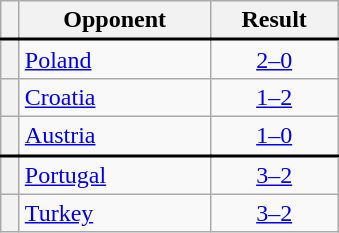<table class="wikitable plainrowheaders" style="text-align:center;margin-left:1em;float:right;clear:right;min-width:226px">
<tr>
<th scope="col"></th>
<th scope="col">Opponent</th>
<th scope="col">Result</th>
</tr>
<tr style="border-top: 2px solid black;">
<th scope="row" style="text-align: center;"></th>
<td align="left"><a href='#'>Poland</a></td>
<td><a href='#'>2–0</a></td>
</tr>
<tr>
<th scope="row" style="text-align: center;"></th>
<td align="left"><a href='#'>Croatia</a></td>
<td><a href='#'>1–2</a></td>
</tr>
<tr>
<th scope="row" style="text-align: center;"></th>
<td align="left"><a href='#'>Austria</a></td>
<td><a href='#'>1–0</a></td>
</tr>
<tr style="border-top: 2px solid black;">
<th scope="row" style="text-align: center;"></th>
<td align="left"><a href='#'>Portugal</a></td>
<td><a href='#'>3–2</a></td>
</tr>
<tr>
<th scope="row" style="text-align: center;"></th>
<td align="left"><a href='#'>Turkey</a></td>
<td><a href='#'>3–2</a></td>
</tr>
</table>
